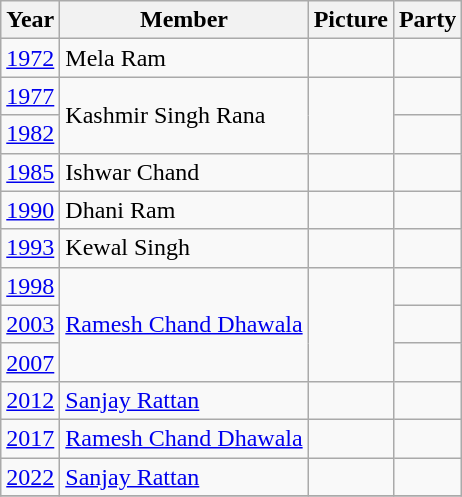<table class="wikitable sortable">
<tr>
<th>Year</th>
<th>Member</th>
<th>Picture</th>
<th colspan="2">Party</th>
</tr>
<tr>
<td><a href='#'>1972</a></td>
<td>Mela Ram</td>
<td></td>
<td></td>
</tr>
<tr>
<td><a href='#'>1977</a></td>
<td rowspan=2>Kashmir Singh Rana</td>
<td rowspan=2></td>
<td></td>
</tr>
<tr>
<td><a href='#'>1982</a></td>
<td></td>
</tr>
<tr>
<td><a href='#'>1985</a></td>
<td>Ishwar Chand</td>
<td></td>
<td></td>
</tr>
<tr>
<td><a href='#'>1990</a></td>
<td>Dhani Ram</td>
<td></td>
<td></td>
</tr>
<tr>
<td><a href='#'>1993</a></td>
<td>Kewal Singh</td>
<td></td>
<td></td>
</tr>
<tr>
<td><a href='#'>1998</a></td>
<td rowspan=3><a href='#'>Ramesh Chand Dhawala</a></td>
<td rowspan=3></td>
<td></td>
</tr>
<tr>
<td><a href='#'>2003</a></td>
<td></td>
</tr>
<tr>
<td><a href='#'>2007</a></td>
</tr>
<tr>
<td><a href='#'>2012</a></td>
<td><a href='#'>Sanjay Rattan</a></td>
<td></td>
<td></td>
</tr>
<tr>
<td><a href='#'>2017</a></td>
<td><a href='#'>Ramesh Chand Dhawala</a></td>
<td></td>
<td></td>
</tr>
<tr>
<td><a href='#'>2022</a></td>
<td><a href='#'>Sanjay Rattan</a></td>
<td></td>
<td></td>
</tr>
<tr>
</tr>
</table>
